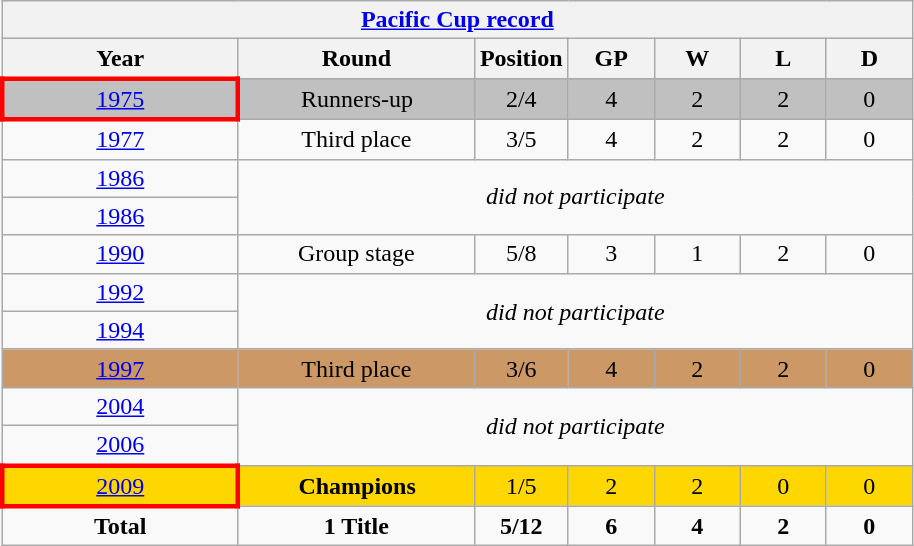<table class="wikitable" style="text-align: center;">
<tr>
<th colspan=9><a href='#'>Pacific Cup record</a></th>
</tr>
<tr>
<th width=150>Year</th>
<th width=150>Round</th>
<th width=50>Position</th>
<th width=50>GP</th>
<th width=50>W</th>
<th width=50>L</th>
<th width=50>D</th>
</tr>
<tr style="background:Silver;">
<td style="border: 3px solid red"> <a href='#'>1975</a></td>
<td>Runners-up</td>
<td>2/4</td>
<td>4</td>
<td>2</td>
<td>2</td>
<td>0</td>
</tr>
<tr>
<td> <a href='#'>1977</a></td>
<td>Third place</td>
<td>3/5</td>
<td>4</td>
<td>2</td>
<td>2</td>
<td>0</td>
</tr>
<tr>
<td> <a href='#'>1986</a></td>
<td rowspan="2" colspan="6"><em>did not participate</em></td>
</tr>
<tr>
<td> <a href='#'>1986</a></td>
</tr>
<tr>
<td> <a href='#'>1990</a></td>
<td>Group stage</td>
<td>5/8</td>
<td>3</td>
<td>1</td>
<td>2</td>
<td>0</td>
</tr>
<tr>
<td> <a href='#'>1992</a></td>
<td rowspan="2" colspan="6"><em>did not participate</em></td>
</tr>
<tr>
<td> <a href='#'>1994</a></td>
</tr>
<tr style="background:#CC9966;">
<td> <a href='#'>1997</a></td>
<td>Third place</td>
<td>3/6</td>
<td>4</td>
<td>2</td>
<td>2</td>
<td>0</td>
</tr>
<tr>
<td> <a href='#'>2004</a></td>
<td rowspan="2" colspan="6"><em>did not participate</em></td>
</tr>
<tr>
<td> <a href='#'>2006</a></td>
</tr>
<tr style="background:Gold;">
<td style="border: 3px solid red"> <a href='#'>2009</a></td>
<td><strong>Champions</strong></td>
<td>1/5</td>
<td>2</td>
<td>2</td>
<td>0</td>
<td>0</td>
</tr>
<tr>
<td><strong>Total</strong></td>
<td><strong>1 Title</strong></td>
<td><strong>5/12</strong></td>
<td><strong>6</strong></td>
<td><strong>4</strong></td>
<td><strong>2</strong></td>
<td><strong>0</strong></td>
</tr>
</table>
